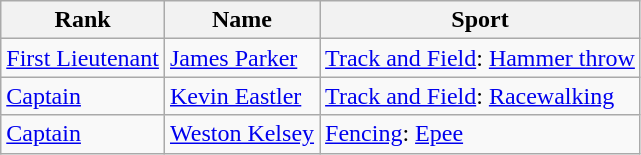<table class="wikitable sortable">
<tr>
<th>Rank</th>
<th>Name</th>
<th>Sport</th>
</tr>
<tr>
<td> <a href='#'>First Lieutenant</a></td>
<td data-sort-value="Parker, James"><a href='#'>James Parker</a></td>
<td> <a href='#'>Track and Field</a>: <a href='#'>Hammer throw</a></td>
</tr>
<tr>
<td> <a href='#'>Captain</a></td>
<td data-sort-value="Eastler, Kevin"><a href='#'>Kevin Eastler</a></td>
<td> <a href='#'>Track and Field</a>: <a href='#'>Racewalking</a></td>
</tr>
<tr>
<td> <a href='#'>Captain</a></td>
<td data-sort-value="Kelsey, Weston"><a href='#'>Weston Kelsey</a></td>
<td> <a href='#'>Fencing</a>: <a href='#'>Epee</a></td>
</tr>
</table>
